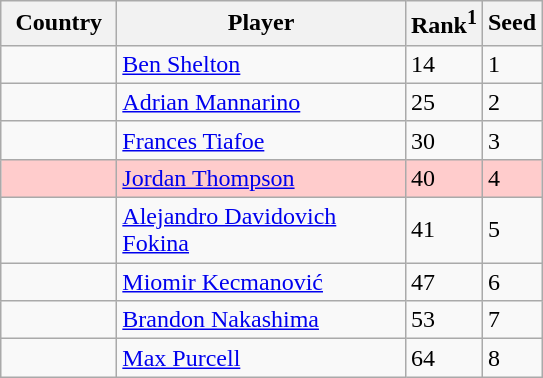<table class="wikitable" border="1">
<tr>
<th width="70">Country</th>
<th width="185">Player</th>
<th>Rank<sup>1</sup></th>
<th>Seed</th>
</tr>
<tr>
<td></td>
<td><a href='#'>Ben Shelton</a></td>
<td>14</td>
<td>1</td>
</tr>
<tr>
<td></td>
<td><a href='#'>Adrian Mannarino</a></td>
<td>25</td>
<td>2</td>
</tr>
<tr>
<td></td>
<td><a href='#'>Frances Tiafoe</a></td>
<td>30</td>
<td>3</td>
</tr>
<tr bgcolor=#fcc>
<td></td>
<td><a href='#'>Jordan Thompson</a></td>
<td>40</td>
<td>4</td>
</tr>
<tr>
<td></td>
<td><a href='#'>Alejandro Davidovich Fokina</a></td>
<td>41</td>
<td>5</td>
</tr>
<tr>
<td></td>
<td><a href='#'>Miomir Kecmanović</a></td>
<td>47</td>
<td>6</td>
</tr>
<tr>
<td></td>
<td><a href='#'>Brandon Nakashima</a></td>
<td>53</td>
<td>7</td>
</tr>
<tr>
<td></td>
<td><a href='#'>Max Purcell</a></td>
<td>64</td>
<td>8</td>
</tr>
</table>
